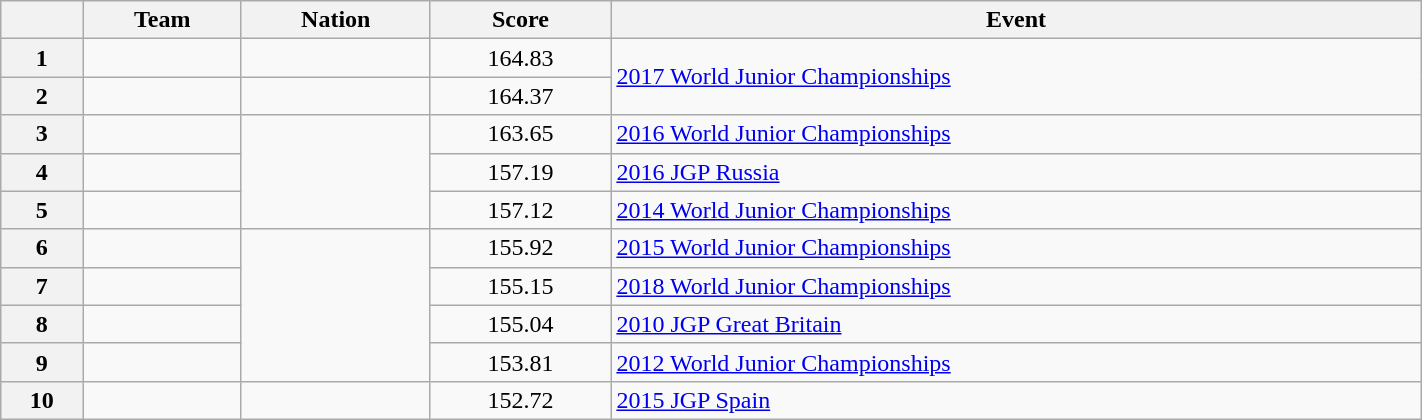<table class="wikitable unsortable" style="text-align:left; width:75%">
<tr>
<th scope="col"></th>
<th scope="col">Team</th>
<th scope="col">Nation</th>
<th scope="col">Score</th>
<th scope="col">Event</th>
</tr>
<tr>
<th scope="row">1</th>
<td></td>
<td></td>
<td style="text-align:center;">164.83</td>
<td rowspan="2"><a href='#'>2017 World Junior Championships</a></td>
</tr>
<tr>
<th scope="row">2</th>
<td></td>
<td></td>
<td style="text-align:center;">164.37</td>
</tr>
<tr>
<th scope="row">3</th>
<td></td>
<td rowspan="3"></td>
<td style="text-align:center;">163.65</td>
<td><a href='#'>2016 World Junior Championships</a></td>
</tr>
<tr>
<th scope="row">4</th>
<td></td>
<td style="text-align:center;">157.19</td>
<td><a href='#'>2016 JGP Russia</a></td>
</tr>
<tr>
<th scope="row">5</th>
<td></td>
<td style="text-align:center;">157.12</td>
<td><a href='#'>2014 World Junior Championships</a></td>
</tr>
<tr>
<th scope="row">6</th>
<td></td>
<td rowspan="4"></td>
<td style="text-align:center;">155.92</td>
<td><a href='#'>2015 World Junior Championships</a></td>
</tr>
<tr>
<th scope="row">7</th>
<td></td>
<td style="text-align:center;">155.15</td>
<td><a href='#'>2018 World Junior Championships</a></td>
</tr>
<tr>
<th scope="row">8</th>
<td></td>
<td style="text-align:center;">155.04</td>
<td><a href='#'>2010 JGP Great Britain</a></td>
</tr>
<tr>
<th scope="row">9</th>
<td></td>
<td style="text-align:center;">153.81</td>
<td><a href='#'>2012 World Junior Championships</a></td>
</tr>
<tr>
<th scope="row">10</th>
<td></td>
<td></td>
<td style="text-align:center;">152.72</td>
<td><a href='#'>2015 JGP Spain</a></td>
</tr>
</table>
